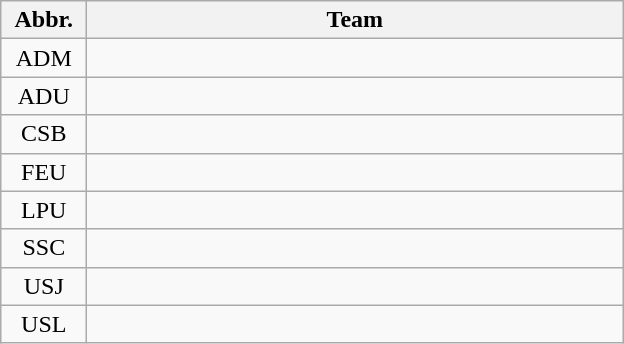<table class="wikitable" style="text-align: center;">
<tr>
<th width=50>Abbr.</th>
<th width=350>Team</th>
</tr>
<tr>
<td>ADM</td>
<td style="text-align:left;"></td>
</tr>
<tr>
<td>ADU</td>
<td style="text-align:left;"></td>
</tr>
<tr>
<td>CSB</td>
<td style="text-align:left;"></td>
</tr>
<tr>
<td>FEU</td>
<td style="text-align:left;"></td>
</tr>
<tr>
<td>LPU</td>
<td style="text-align:left;"></td>
</tr>
<tr>
<td>SSC</td>
<td style="text-align:left;"></td>
</tr>
<tr>
<td>USJ</td>
<td style="text-align:left;"></td>
</tr>
<tr>
<td>USL</td>
<td style="text-align:left;"></td>
</tr>
</table>
